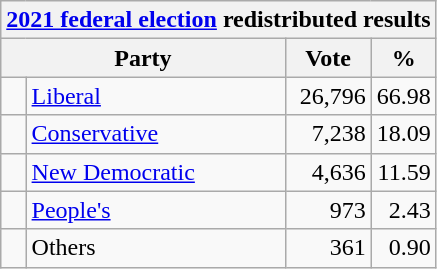<table class="wikitable">
<tr>
<th colspan="4"><a href='#'>2021 federal election</a> redistributed results</th>
</tr>
<tr>
<th bgcolor="#DDDDFF" width="130px" colspan="2">Party</th>
<th bgcolor="#DDDDFF" width="50px">Vote</th>
<th bgcolor="#DDDDFF" width="30px">%</th>
</tr>
<tr>
<td> </td>
<td><a href='#'>Liberal</a></td>
<td align=right>26,796</td>
<td align=right>66.98</td>
</tr>
<tr>
<td> </td>
<td><a href='#'>Conservative</a></td>
<td align=right>7,238</td>
<td align=right>18.09</td>
</tr>
<tr>
<td> </td>
<td><a href='#'>New Democratic</a></td>
<td align=right>4,636</td>
<td align=right>11.59</td>
</tr>
<tr>
<td> </td>
<td><a href='#'>People's</a></td>
<td align=right>973</td>
<td align=right>2.43</td>
</tr>
<tr>
<td> </td>
<td>Others</td>
<td align=right>361</td>
<td align=right>0.90</td>
</tr>
</table>
